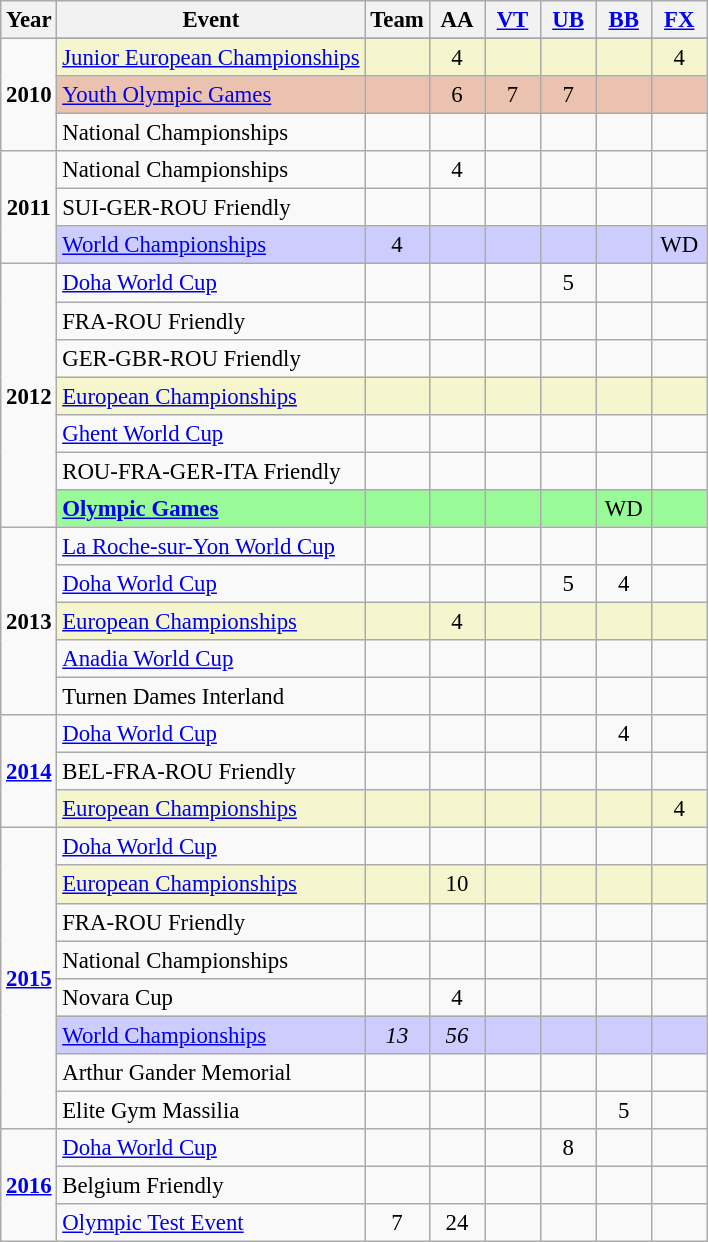<table class="wikitable" style="text-align:center; font-size:95%;">
<tr>
<th align=center>Year</th>
<th align=center>Event</th>
<th style="width:30px;">Team</th>
<th style="width:30px;">AA</th>
<th style="width:30px;"><a href='#'>VT</a></th>
<th style="width:30px;"><a href='#'>UB</a></th>
<th style="width:30px;"><a href='#'>BB</a></th>
<th style="width:30px;"><a href='#'>FX</a></th>
</tr>
<tr>
<td rowspan="4"><strong>2010</strong></td>
</tr>
<tr bgcolor=F5F6CE>
<td align=left><a href='#'>Junior European Championships</a></td>
<td></td>
<td>4</td>
<td></td>
<td></td>
<td></td>
<td>4</td>
</tr>
<tr bgcolor=#EBC2AF>
<td align=left><a href='#'>Youth Olympic Games</a></td>
<td></td>
<td>6</td>
<td>7</td>
<td>7</td>
<td></td>
<td></td>
</tr>
<tr>
<td align=left>National Championships</td>
<td></td>
<td></td>
<td></td>
<td></td>
<td></td>
<td></td>
</tr>
<tr>
<td rowspan="3"><strong>2011</strong></td>
<td align=left>National Championships</td>
<td></td>
<td>4</td>
<td></td>
<td></td>
<td></td>
<td></td>
</tr>
<tr>
<td align=left>SUI-GER-ROU Friendly</td>
<td></td>
<td></td>
<td></td>
<td></td>
<td></td>
<td></td>
</tr>
<tr bgcolor=#CCCCFF>
<td align=left><a href='#'>World Championships</a></td>
<td>4</td>
<td></td>
<td></td>
<td></td>
<td></td>
<td>WD</td>
</tr>
<tr>
<td rowspan="7"><strong>2012</strong></td>
<td align=left><a href='#'>Doha World Cup</a></td>
<td></td>
<td></td>
<td></td>
<td>5</td>
<td></td>
<td></td>
</tr>
<tr>
<td align=left>FRA-ROU Friendly</td>
<td></td>
<td></td>
<td></td>
<td></td>
<td></td>
<td></td>
</tr>
<tr>
<td align=left>GER-GBR-ROU Friendly</td>
<td></td>
<td></td>
<td></td>
<td></td>
<td></td>
<td></td>
</tr>
<tr bgcolor=F5F6CE>
<td align=left><a href='#'>European Championships</a></td>
<td></td>
<td></td>
<td></td>
<td></td>
<td></td>
<td></td>
</tr>
<tr>
<td align=left><a href='#'>Ghent World Cup</a></td>
<td></td>
<td></td>
<td></td>
<td></td>
<td></td>
<td></td>
</tr>
<tr>
<td align=left>ROU-FRA-GER-ITA Friendly</td>
<td></td>
<td></td>
<td></td>
<td></td>
<td></td>
<td></td>
</tr>
<tr bgcolor=98FB98>
<td align=left><strong><a href='#'>Olympic Games</a></strong></td>
<td></td>
<td></td>
<td></td>
<td></td>
<td>WD</td>
<td></td>
</tr>
<tr>
<td rowspan="5"><strong>2013</strong></td>
<td align=left><a href='#'>La Roche-sur-Yon World Cup</a></td>
<td></td>
<td></td>
<td></td>
<td></td>
<td></td>
<td></td>
</tr>
<tr>
<td align=left><a href='#'>Doha World Cup</a></td>
<td></td>
<td></td>
<td></td>
<td>5</td>
<td>4</td>
<td></td>
</tr>
<tr bgcolor=F5F6CE>
<td align=left><a href='#'>European Championships</a></td>
<td></td>
<td>4</td>
<td></td>
<td></td>
<td></td>
<td></td>
</tr>
<tr>
<td align=left><a href='#'>Anadia World Cup</a></td>
<td></td>
<td></td>
<td></td>
<td></td>
<td></td>
<td></td>
</tr>
<tr>
<td align=left>Turnen Dames Interland</td>
<td></td>
<td></td>
<td></td>
<td></td>
<td></td>
<td></td>
</tr>
<tr>
<td rowspan="3"><strong><a href='#'>2014</a></strong></td>
<td align=left><a href='#'>Doha World Cup</a></td>
<td></td>
<td></td>
<td></td>
<td></td>
<td>4</td>
<td></td>
</tr>
<tr>
<td align=left>BEL-FRA-ROU Friendly</td>
<td></td>
<td></td>
<td></td>
<td></td>
<td></td>
<td></td>
</tr>
<tr bgcolor=F5F6CE>
<td align=left><a href='#'>European Championships</a></td>
<td></td>
<td></td>
<td></td>
<td></td>
<td></td>
<td>4</td>
</tr>
<tr>
<td rowspan="8"><strong><a href='#'>2015</a></strong></td>
<td align=left><a href='#'>Doha World Cup</a></td>
<td></td>
<td></td>
<td></td>
<td></td>
<td></td>
<td></td>
</tr>
<tr bgcolor=F5F6CE>
<td align=left><a href='#'>European Championships</a></td>
<td></td>
<td>10</td>
<td></td>
<td></td>
<td></td>
<td></td>
</tr>
<tr>
<td align=left>FRA-ROU Friendly</td>
<td></td>
<td></td>
<td></td>
<td></td>
<td></td>
<td></td>
</tr>
<tr>
<td align=left>National Championships</td>
<td></td>
<td></td>
<td></td>
<td></td>
<td></td>
<td></td>
</tr>
<tr>
<td align=left>Novara Cup</td>
<td></td>
<td>4</td>
<td></td>
<td></td>
<td></td>
<td></td>
</tr>
<tr bgcolor=#CCCCFF>
<td align=left><a href='#'>World Championships</a></td>
<td><em>13</em></td>
<td><em>56</em></td>
<td></td>
<td></td>
<td></td>
<td></td>
</tr>
<tr>
<td align=left>Arthur Gander Memorial</td>
<td></td>
<td></td>
<td></td>
<td></td>
<td></td>
<td></td>
</tr>
<tr>
<td align=left>Elite Gym Massilia</td>
<td></td>
<td></td>
<td></td>
<td></td>
<td>5</td>
<td></td>
</tr>
<tr>
<td rowspan="3"><strong><a href='#'>2016</a></strong></td>
<td align=left><a href='#'>Doha World Cup</a></td>
<td></td>
<td></td>
<td></td>
<td>8</td>
<td></td>
<td></td>
</tr>
<tr>
<td align=left>Belgium Friendly</td>
<td></td>
<td></td>
<td></td>
<td></td>
<td></td>
<td></td>
</tr>
<tr>
<td align=left><a href='#'>Olympic Test Event</a></td>
<td>7</td>
<td>24</td>
<td></td>
<td></td>
<td></td>
<td></td>
</tr>
</table>
